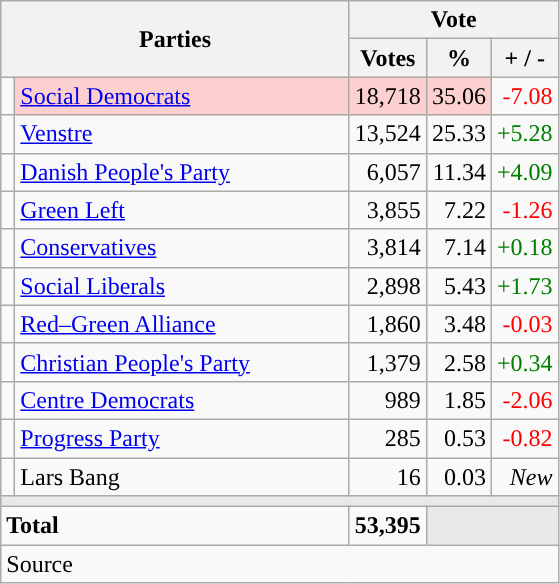<table class="wikitable" style="text-align:right;">
<tr>
<th style="text-align:centre;" rowspan="2" colspan="2" width="225">Parties</th>
<th colspan="3">Vote</th>
</tr>
<tr>
<th width="15">Votes</th>
<th width="15">%</th>
<th width="15">+ / -</th>
</tr>
<tr>
<td width="2" style="color:inherit;background:"></td>
<td bgcolor=#fbd0ce  align="left"><a href='#'>Social Democrats</a></td>
<td bgcolor=#fbd0ce>18,718</td>
<td bgcolor=#fbd0ce>35.06</td>
<td style=color:red;>-7.08</td>
</tr>
<tr>
<td width="2" style="color:inherit;background:"></td>
<td align="left"><a href='#'>Venstre</a></td>
<td>13,524</td>
<td>25.33</td>
<td style=color:green;>+5.28</td>
</tr>
<tr>
<td width="2" style="color:inherit;background:"></td>
<td align="left"><a href='#'>Danish People's Party</a></td>
<td>6,057</td>
<td>11.34</td>
<td style=color:green;>+4.09</td>
</tr>
<tr>
<td width="2" style="color:inherit;background:"></td>
<td align="left"><a href='#'>Green Left</a></td>
<td>3,855</td>
<td>7.22</td>
<td style=color:red;>-1.26</td>
</tr>
<tr>
<td width="2" style="color:inherit;background:"></td>
<td align="left"><a href='#'>Conservatives</a></td>
<td>3,814</td>
<td>7.14</td>
<td style=color:green;>+0.18</td>
</tr>
<tr>
<td width="2" style="color:inherit;background:"></td>
<td align="left"><a href='#'>Social Liberals</a></td>
<td>2,898</td>
<td>5.43</td>
<td style=color:green;>+1.73</td>
</tr>
<tr>
<td width="2" style="color:inherit;background:"></td>
<td align="left"><a href='#'>Red–Green Alliance</a></td>
<td>1,860</td>
<td>3.48</td>
<td style=color:red;>-0.03</td>
</tr>
<tr>
<td width="2" style="color:inherit;background:"></td>
<td align="left"><a href='#'>Christian People's Party</a></td>
<td>1,379</td>
<td>2.58</td>
<td style=color:green;>+0.34</td>
</tr>
<tr>
<td width="2" style="color:inherit;background:"></td>
<td align="left"><a href='#'>Centre Democrats</a></td>
<td>989</td>
<td>1.85</td>
<td style=color:red;>-2.06</td>
</tr>
<tr>
<td width="2" style="color:inherit;background:"></td>
<td align="left"><a href='#'>Progress Party</a></td>
<td>285</td>
<td>0.53</td>
<td style=color:red;>-0.82</td>
</tr>
<tr>
<td width="2" style="color:inherit;background:"></td>
<td align="left">Lars Bang</td>
<td>16</td>
<td>0.03</td>
<td><em>New</em></td>
</tr>
<tr>
<td colspan="7" bgcolor="#E9E9E9"></td>
</tr>
<tr>
<td align="left" colspan="2"><strong>Total</strong></td>
<td><strong>53,395</strong></td>
<td bgcolor="#E9E9E9" colspan="2"></td>
</tr>
<tr>
<td align="left" colspan="6">Source</td>
</tr>
</table>
